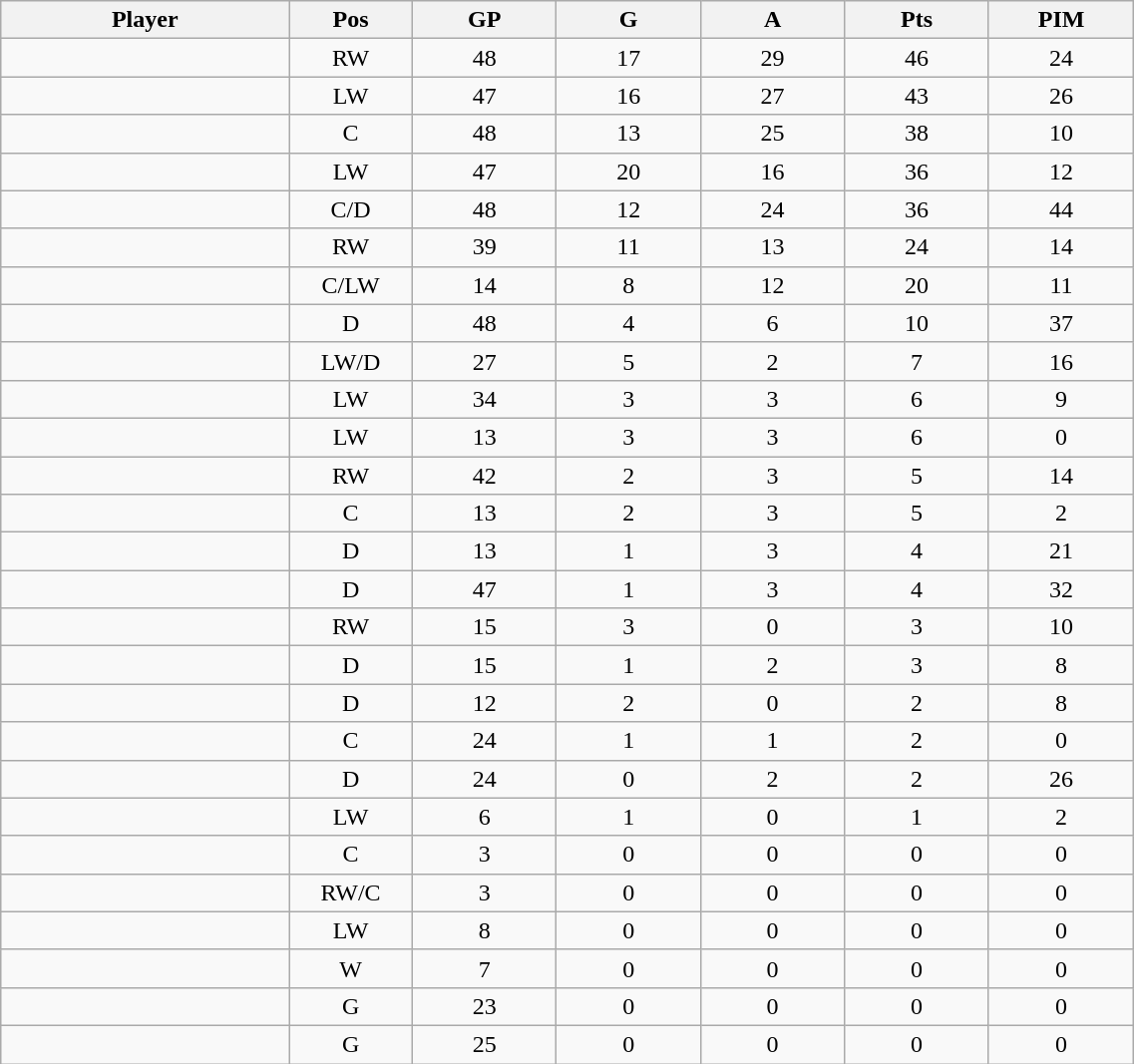<table class="wikitable sortable" width="60%">
<tr ALIGN="center">
<th bgcolor="#DDDDFF" width="10%">Player</th>
<th bgcolor="#DDDDFF" width="3%" title="Position">Pos</th>
<th bgcolor="#DDDDFF" width="5%" title="Games played">GP</th>
<th bgcolor="#DDDDFF" width="5%" title="Goals">G</th>
<th bgcolor="#DDDDFF" width="5%" title="Assists">A</th>
<th bgcolor="#DDDDFF" width="5%" title="Points">Pts</th>
<th bgcolor="#DDDDFF" width="5%" title="Penalties in Minutes">PIM</th>
</tr>
<tr align="center">
<td align="right"></td>
<td>RW</td>
<td>48</td>
<td>17</td>
<td>29</td>
<td>46</td>
<td>24</td>
</tr>
<tr align="center">
<td align="right"></td>
<td>LW</td>
<td>47</td>
<td>16</td>
<td>27</td>
<td>43</td>
<td>26</td>
</tr>
<tr align="center">
<td align="right"></td>
<td>C</td>
<td>48</td>
<td>13</td>
<td>25</td>
<td>38</td>
<td>10</td>
</tr>
<tr align="center">
<td align="right"></td>
<td>LW</td>
<td>47</td>
<td>20</td>
<td>16</td>
<td>36</td>
<td>12</td>
</tr>
<tr align="center">
<td align="right"></td>
<td>C/D</td>
<td>48</td>
<td>12</td>
<td>24</td>
<td>36</td>
<td>44</td>
</tr>
<tr align="center">
<td align="right"></td>
<td>RW</td>
<td>39</td>
<td>11</td>
<td>13</td>
<td>24</td>
<td>14</td>
</tr>
<tr align="center">
<td align="right"></td>
<td>C/LW</td>
<td>14</td>
<td>8</td>
<td>12</td>
<td>20</td>
<td>11</td>
</tr>
<tr align="center">
<td align="right"></td>
<td>D</td>
<td>48</td>
<td>4</td>
<td>6</td>
<td>10</td>
<td>37</td>
</tr>
<tr align="center">
<td align="right"></td>
<td>LW/D</td>
<td>27</td>
<td>5</td>
<td>2</td>
<td>7</td>
<td>16</td>
</tr>
<tr align="center">
<td align="right"></td>
<td>LW</td>
<td>34</td>
<td>3</td>
<td>3</td>
<td>6</td>
<td>9</td>
</tr>
<tr align="center">
<td align="right"></td>
<td>LW</td>
<td>13</td>
<td>3</td>
<td>3</td>
<td>6</td>
<td>0</td>
</tr>
<tr align="center">
<td align="right"></td>
<td>RW</td>
<td>42</td>
<td>2</td>
<td>3</td>
<td>5</td>
<td>14</td>
</tr>
<tr align="center">
<td align="right"></td>
<td>C</td>
<td>13</td>
<td>2</td>
<td>3</td>
<td>5</td>
<td>2</td>
</tr>
<tr align="center">
<td align="right"></td>
<td>D</td>
<td>13</td>
<td>1</td>
<td>3</td>
<td>4</td>
<td>21</td>
</tr>
<tr align="center">
<td align="right"></td>
<td>D</td>
<td>47</td>
<td>1</td>
<td>3</td>
<td>4</td>
<td>32</td>
</tr>
<tr align="center">
<td align="right"></td>
<td>RW</td>
<td>15</td>
<td>3</td>
<td>0</td>
<td>3</td>
<td>10</td>
</tr>
<tr align="center">
<td align="right"></td>
<td>D</td>
<td>15</td>
<td>1</td>
<td>2</td>
<td>3</td>
<td>8</td>
</tr>
<tr align="center">
<td align="right"></td>
<td>D</td>
<td>12</td>
<td>2</td>
<td>0</td>
<td>2</td>
<td>8</td>
</tr>
<tr align="center">
<td align="right"></td>
<td>C</td>
<td>24</td>
<td>1</td>
<td>1</td>
<td>2</td>
<td>0</td>
</tr>
<tr align="center">
<td align="right"></td>
<td>D</td>
<td>24</td>
<td>0</td>
<td>2</td>
<td>2</td>
<td>26</td>
</tr>
<tr align="center">
<td align="right"></td>
<td>LW</td>
<td>6</td>
<td>1</td>
<td>0</td>
<td>1</td>
<td>2</td>
</tr>
<tr align="center">
<td align="right"></td>
<td>C</td>
<td>3</td>
<td>0</td>
<td>0</td>
<td>0</td>
<td>0</td>
</tr>
<tr align="center">
<td align="right"></td>
<td>RW/C</td>
<td>3</td>
<td>0</td>
<td>0</td>
<td>0</td>
<td>0</td>
</tr>
<tr align="center">
<td align="right"></td>
<td>LW</td>
<td>8</td>
<td>0</td>
<td>0</td>
<td>0</td>
<td>0</td>
</tr>
<tr align="center">
<td align="right"></td>
<td>W</td>
<td>7</td>
<td>0</td>
<td>0</td>
<td>0</td>
<td>0</td>
</tr>
<tr align="center">
<td align="right"></td>
<td>G</td>
<td>23</td>
<td>0</td>
<td>0</td>
<td>0</td>
<td>0</td>
</tr>
<tr align="center">
<td align="right"></td>
<td>G</td>
<td>25</td>
<td>0</td>
<td>0</td>
<td>0</td>
<td>0</td>
</tr>
</table>
